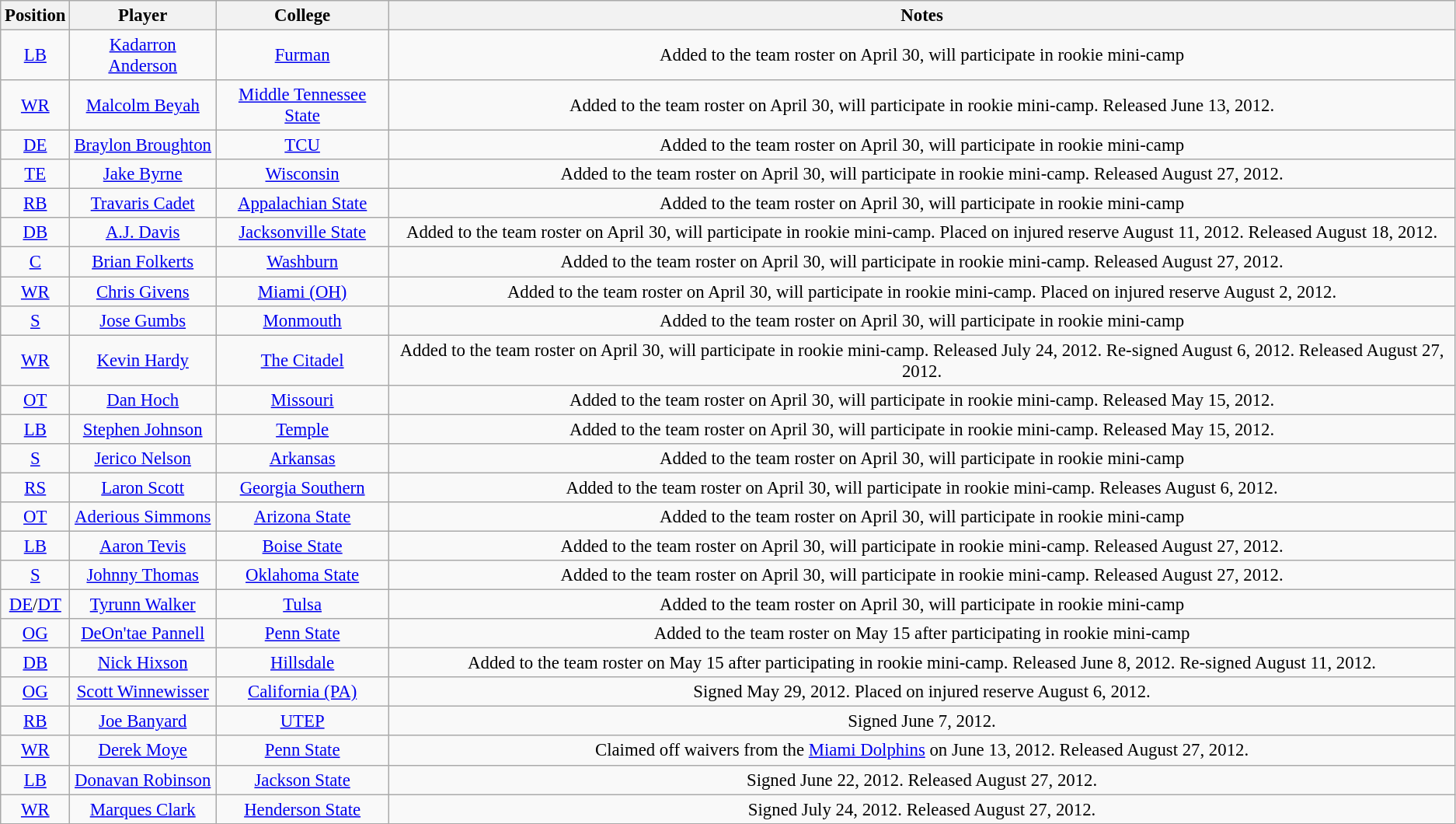<table class="wikitable" style="font-size: 95%; text-align: center;">
<tr>
<th>Position</th>
<th>Player</th>
<th>College</th>
<th>Notes</th>
</tr>
<tr>
<td><a href='#'>LB</a></td>
<td><a href='#'>Kadarron Anderson</a></td>
<td><a href='#'>Furman</a></td>
<td>Added to the team roster on April 30, will participate in rookie mini-camp</td>
</tr>
<tr>
<td><a href='#'>WR</a></td>
<td><a href='#'>Malcolm Beyah</a></td>
<td><a href='#'>Middle Tennessee State</a></td>
<td>Added to the team roster on April 30, will participate in rookie mini-camp. Released June 13, 2012.</td>
</tr>
<tr>
<td><a href='#'>DE</a></td>
<td><a href='#'>Braylon Broughton</a></td>
<td><a href='#'>TCU</a></td>
<td>Added to the team roster on April 30, will participate in rookie mini-camp</td>
</tr>
<tr>
<td><a href='#'>TE</a></td>
<td><a href='#'>Jake Byrne</a></td>
<td><a href='#'>Wisconsin</a></td>
<td>Added to the team roster on April 30, will participate in rookie mini-camp. Released August 27, 2012.</td>
</tr>
<tr>
<td><a href='#'>RB</a></td>
<td><a href='#'>Travaris Cadet</a></td>
<td><a href='#'>Appalachian State</a></td>
<td>Added to the team roster on April 30, will participate in rookie mini-camp</td>
</tr>
<tr>
<td><a href='#'>DB</a></td>
<td><a href='#'>A.J. Davis</a></td>
<td><a href='#'>Jacksonville State</a></td>
<td>Added to the team roster on April 30, will participate in rookie mini-camp. Placed on injured reserve August 11, 2012. Released August 18, 2012.</td>
</tr>
<tr>
<td><a href='#'>C</a></td>
<td><a href='#'>Brian Folkerts</a></td>
<td><a href='#'>Washburn</a></td>
<td>Added to the team roster on April 30, will participate in rookie mini-camp. Released August 27, 2012.</td>
</tr>
<tr>
<td><a href='#'>WR</a></td>
<td><a href='#'>Chris Givens</a></td>
<td><a href='#'>Miami (OH)</a></td>
<td>Added to the team roster on April 30, will participate in rookie mini-camp. Placed on injured reserve August 2, 2012.</td>
</tr>
<tr>
<td><a href='#'>S</a></td>
<td><a href='#'>Jose Gumbs</a></td>
<td><a href='#'>Monmouth</a></td>
<td>Added to the team roster on April 30, will participate in rookie mini-camp</td>
</tr>
<tr>
<td><a href='#'>WR</a></td>
<td><a href='#'>Kevin Hardy</a></td>
<td><a href='#'>The Citadel</a></td>
<td>Added to the team roster on April 30, will participate in rookie mini-camp. Released July 24, 2012. Re-signed August 6, 2012. Released August 27, 2012.</td>
</tr>
<tr>
<td><a href='#'>OT</a></td>
<td><a href='#'>Dan Hoch</a></td>
<td><a href='#'>Missouri</a></td>
<td>Added to the team roster on April 30, will participate in rookie mini-camp. Released May 15, 2012.</td>
</tr>
<tr>
<td><a href='#'>LB</a></td>
<td><a href='#'>Stephen Johnson</a></td>
<td><a href='#'>Temple</a></td>
<td>Added to the team roster on April 30, will participate in rookie mini-camp. Released May 15, 2012.</td>
</tr>
<tr>
<td><a href='#'>S</a></td>
<td><a href='#'>Jerico Nelson</a></td>
<td><a href='#'>Arkansas</a></td>
<td>Added to the team roster on April 30, will participate in rookie mini-camp</td>
</tr>
<tr>
<td><a href='#'>RS</a></td>
<td><a href='#'>Laron Scott</a></td>
<td><a href='#'>Georgia Southern</a></td>
<td>Added to the team roster on April 30, will participate in rookie mini-camp. Releases August 6, 2012.</td>
</tr>
<tr>
<td><a href='#'>OT</a></td>
<td><a href='#'>Aderious Simmons</a></td>
<td><a href='#'>Arizona State</a></td>
<td>Added to the team roster on April 30, will participate in rookie mini-camp</td>
</tr>
<tr>
<td><a href='#'>LB</a></td>
<td><a href='#'>Aaron Tevis</a></td>
<td><a href='#'>Boise State</a></td>
<td>Added to the team roster on April 30, will participate in rookie mini-camp. Released August 27, 2012.</td>
</tr>
<tr>
<td><a href='#'>S</a></td>
<td><a href='#'>Johnny Thomas</a></td>
<td><a href='#'>Oklahoma State</a></td>
<td>Added to the team roster on April 30, will participate in rookie mini-camp. Released August 27, 2012.</td>
</tr>
<tr>
<td><a href='#'>DE</a>/<a href='#'>DT</a></td>
<td><a href='#'>Tyrunn Walker</a></td>
<td><a href='#'>Tulsa</a></td>
<td>Added to the team roster on April 30, will participate in rookie mini-camp</td>
</tr>
<tr>
<td><a href='#'>OG</a></td>
<td><a href='#'>DeOn'tae Pannell</a></td>
<td><a href='#'>Penn State</a></td>
<td>Added to the team roster on May 15 after participating in rookie mini-camp</td>
</tr>
<tr>
<td><a href='#'>DB</a></td>
<td><a href='#'>Nick Hixson</a></td>
<td><a href='#'>Hillsdale</a></td>
<td>Added to the team roster on May 15 after participating in rookie mini-camp. Released June 8, 2012. Re-signed August 11, 2012.</td>
</tr>
<tr>
<td><a href='#'>OG</a></td>
<td><a href='#'>Scott Winnewisser</a></td>
<td><a href='#'>California (PA)</a></td>
<td>Signed May 29, 2012. Placed on injured reserve August 6, 2012.</td>
</tr>
<tr>
<td><a href='#'>RB</a></td>
<td><a href='#'>Joe Banyard</a></td>
<td><a href='#'>UTEP</a></td>
<td>Signed June 7, 2012.</td>
</tr>
<tr>
<td><a href='#'>WR</a></td>
<td><a href='#'>Derek Moye</a></td>
<td><a href='#'>Penn State</a></td>
<td>Claimed off waivers from the <a href='#'>Miami Dolphins</a> on June 13, 2012. Released August 27, 2012.</td>
</tr>
<tr>
<td><a href='#'>LB</a></td>
<td><a href='#'>Donavan Robinson</a></td>
<td><a href='#'>Jackson State</a></td>
<td>Signed June 22, 2012. Released August 27, 2012.</td>
</tr>
<tr>
<td><a href='#'>WR</a></td>
<td><a href='#'>Marques Clark</a></td>
<td><a href='#'>Henderson State</a></td>
<td>Signed July 24, 2012. Released August 27, 2012.</td>
</tr>
</table>
